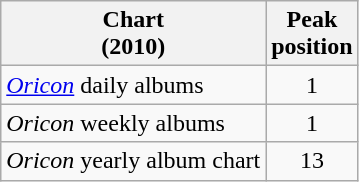<table class="wikitable">
<tr>
<th>Chart<br>(2010)</th>
<th>Peak<br>position</th>
</tr>
<tr>
<td><em><a href='#'>Oricon</a></em> daily albums</td>
<td align="center">1</td>
</tr>
<tr>
<td><em>Oricon</em> weekly albums</td>
<td align="center">1</td>
</tr>
<tr>
<td><em>Oricon</em> yearly album chart</td>
<td align="center">13</td>
</tr>
</table>
